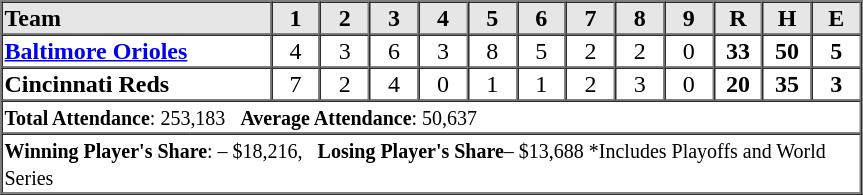<table border=1 cellspacing=0 width=575 style="margin-left:3em;">
<tr style="text-align:center; background-color:#e6e6e6;">
<th align=left width=155>Team</th>
<th width=25>1</th>
<th width=25>2</th>
<th width=25>3</th>
<th width=25>4</th>
<th width=25>5</th>
<th width=25>6</th>
<th width=25>7</th>
<th width=25>8</th>
<th width=25>9</th>
<th width=25>R</th>
<th width=25>H</th>
<th width=25>E</th>
</tr>
<tr style="text-align:center;">
<td align=left><strong><a href='#'>Baltimore Orioles</a></strong></td>
<td>4</td>
<td>3</td>
<td>6</td>
<td>3</td>
<td>8</td>
<td>5</td>
<td>2</td>
<td>2</td>
<td>0</td>
<td><strong>33</strong></td>
<td><strong>50</strong></td>
<td><strong>5</strong></td>
</tr>
<tr style="text-align:center;">
<td align=left><strong>Cincinnati Reds</strong></td>
<td>7</td>
<td>2</td>
<td>4</td>
<td>0</td>
<td>1</td>
<td>1</td>
<td>2</td>
<td>3</td>
<td>0</td>
<td><strong>20</strong></td>
<td><strong>35</strong></td>
<td><strong>3</strong></td>
</tr>
<tr style="text-align:left;">
<td colspan=14><small><strong>Total Attendance</strong>: 253,183   <strong>Average Attendance</strong>: 50,637</small></td>
</tr>
<tr style="text-align:left;">
<td colspan=14><small><strong>Winning Player's Share</strong>: – $18,216,   <strong>Losing Player's Share</strong>– $13,688 *Includes Playoffs and World Series</small></td>
</tr>
</table>
